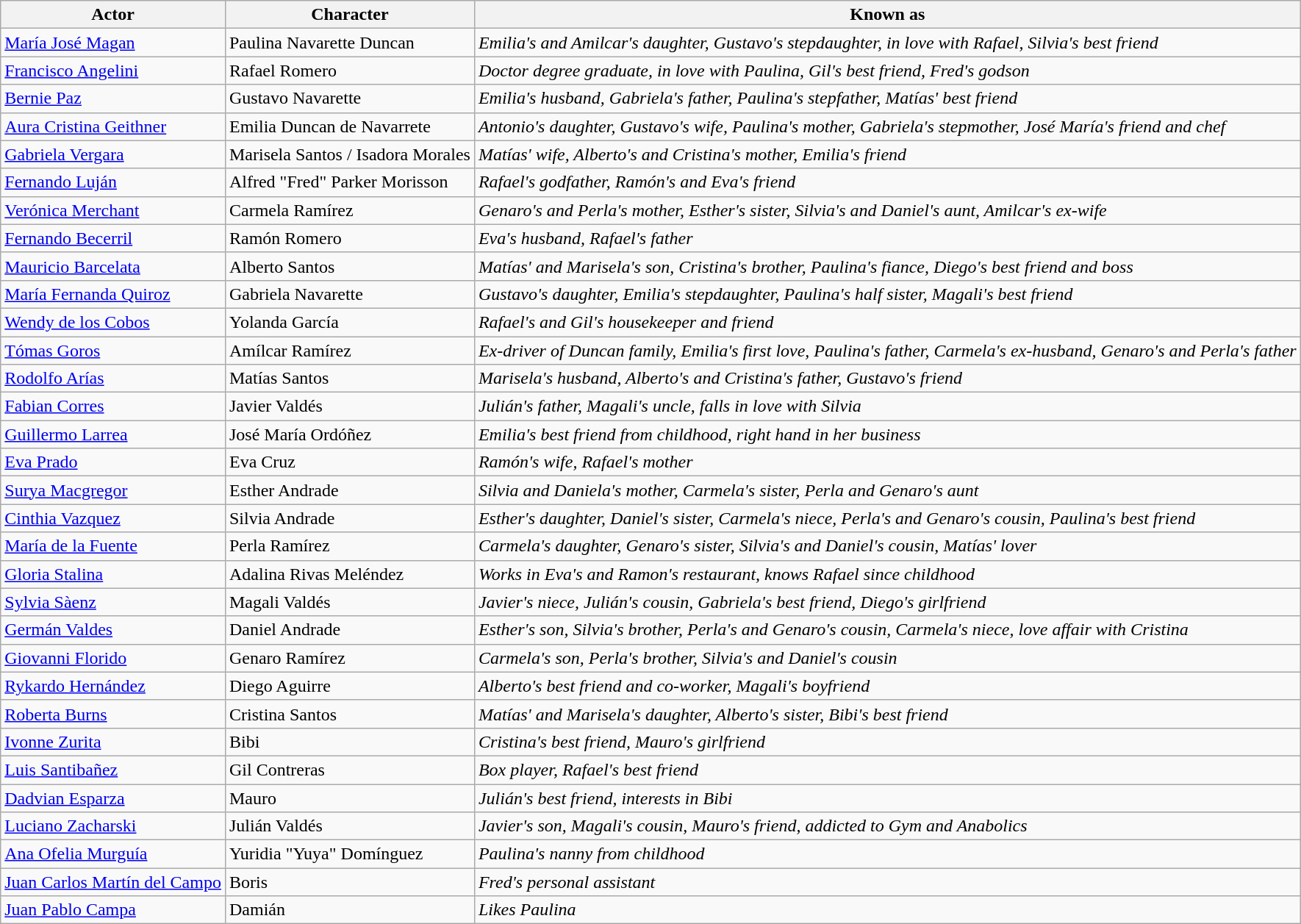<table class="wikitable">
<tr>
<th>Actor</th>
<th>Character</th>
<th>Known as</th>
</tr>
<tr>
<td><a href='#'>María José Magan</a></td>
<td>Paulina Navarette Duncan</td>
<td><em>Emilia's and Amilcar's daughter, Gustavo's stepdaughter, in love with Rafael, Silvia's best friend</em></td>
</tr>
<tr>
<td><a href='#'>Francisco Angelini</a></td>
<td>Rafael Romero</td>
<td><em>Doctor degree graduate, in love with Paulina, Gil's best friend, Fred's godson</em></td>
</tr>
<tr>
<td><a href='#'>Bernie Paz</a></td>
<td>Gustavo Navarette</td>
<td><em>Emilia's husband, Gabriela's father, Paulina's stepfather, Matías' best friend</em></td>
</tr>
<tr>
<td><a href='#'>Aura Cristina Geithner</a></td>
<td>Emilia Duncan de Navarrete</td>
<td><em>Antonio's daughter, Gustavo's wife, Paulina's mother, Gabriela's stepmother, José María's friend and chef</em></td>
</tr>
<tr>
<td><a href='#'>Gabriela Vergara</a></td>
<td>Marisela Santos / Isadora Morales</td>
<td><em>Matías' wife, Alberto's and Cristina's mother, Emilia's friend</em></td>
</tr>
<tr>
<td><a href='#'>Fernando Luján</a></td>
<td>Alfred "Fred" Parker Morisson</td>
<td><em>Rafael's godfather, Ramón's and Eva's friend</em></td>
</tr>
<tr>
<td><a href='#'>Verónica Merchant</a></td>
<td>Carmela Ramírez</td>
<td><em>Genaro's and Perla's mother, Esther's sister, Silvia's and Daniel's aunt, Amilcar's ex-wife</em></td>
</tr>
<tr>
<td><a href='#'>Fernando Becerril</a></td>
<td>Ramón Romero</td>
<td><em>Eva's husband, Rafael's father</em></td>
</tr>
<tr>
<td><a href='#'>Mauricio Barcelata</a></td>
<td>Alberto Santos</td>
<td><em>Matías' and Marisela's son, Cristina's brother, Paulina's fiance, Diego's best friend and boss</em></td>
</tr>
<tr>
<td><a href='#'>María Fernanda Quiroz</a></td>
<td>Gabriela Navarette</td>
<td><em>Gustavo's daughter, Emilia's stepdaughter, Paulina's half sister, Magali's best friend</em></td>
</tr>
<tr>
<td><a href='#'>Wendy de los Cobos</a></td>
<td>Yolanda García</td>
<td><em>Rafael's and Gil's housekeeper and friend</em></td>
</tr>
<tr>
<td><a href='#'>Tómas Goros</a></td>
<td>Amílcar Ramírez</td>
<td><em>Ex-driver of Duncan family, Emilia's first love, Paulina's father, Carmela's ex-husband, Genaro's and Perla's father</em></td>
</tr>
<tr>
<td><a href='#'>Rodolfo Arías</a></td>
<td>Matías Santos</td>
<td><em>Marisela's husband, Alberto's and Cristina's father, Gustavo's friend</em></td>
</tr>
<tr>
<td><a href='#'>Fabian Corres</a></td>
<td>Javier Valdés</td>
<td><em>Julián's father, Magali's uncle, falls in love with Silvia</em></td>
</tr>
<tr>
<td><a href='#'>Guillermo Larrea</a></td>
<td>José María Ordóñez</td>
<td><em>Emilia's best friend from childhood, right hand in her business</em></td>
</tr>
<tr>
<td><a href='#'>Eva Prado</a></td>
<td>Eva Cruz</td>
<td><em>Ramón's wife, Rafael's mother</em></td>
</tr>
<tr>
<td><a href='#'>Surya Macgregor</a></td>
<td>Esther Andrade</td>
<td><em>Silvia and Daniela's mother, Carmela's sister, Perla and Genaro's aunt</em></td>
</tr>
<tr>
<td><a href='#'>Cinthia Vazquez</a></td>
<td>Silvia Andrade</td>
<td><em>Esther's daughter, Daniel's sister, Carmela's niece, Perla's and Genaro's cousin, Paulina's best friend</em></td>
</tr>
<tr>
<td><a href='#'>María de la Fuente</a></td>
<td>Perla Ramírez</td>
<td><em>Carmela's daughter, Genaro's sister, Silvia's and Daniel's cousin, Matías' lover</em></td>
</tr>
<tr>
<td><a href='#'>Gloria Stalina</a></td>
<td>Adalina Rivas Meléndez</td>
<td><em>Works in Eva's and Ramon's restaurant, knows Rafael since childhood</em></td>
</tr>
<tr>
<td><a href='#'>Sylvia Sàenz</a></td>
<td>Magali Valdés</td>
<td><em>Javier's niece, Julián's cousin, Gabriela's best friend, Diego's girlfriend</em></td>
</tr>
<tr>
<td><a href='#'>Germán Valdes</a></td>
<td>Daniel Andrade</td>
<td><em>Esther's son, Silvia's brother, Perla's and Genaro's cousin, Carmela's niece, love affair with Cristina</em></td>
</tr>
<tr>
<td><a href='#'>Giovanni Florido</a></td>
<td>Genaro Ramírez</td>
<td><em>Carmela's son, Perla's brother, Silvia's and Daniel's cousin</em></td>
</tr>
<tr>
<td><a href='#'>Rykardo Hernández</a></td>
<td>Diego Aguirre</td>
<td><em>Alberto's best friend and co-worker, Magali's boyfriend</em></td>
</tr>
<tr>
<td><a href='#'>Roberta Burns</a></td>
<td>Cristina Santos</td>
<td><em>Matías' and Marisela's daughter, Alberto's sister, Bibi's best friend</em></td>
</tr>
<tr>
<td><a href='#'>Ivonne Zurita</a></td>
<td>Bibi</td>
<td><em>Cristina's best friend, Mauro's girlfriend</em></td>
</tr>
<tr>
<td><a href='#'>Luis Santibañez</a></td>
<td>Gil Contreras</td>
<td><em>Box player, Rafael's best friend</em></td>
</tr>
<tr>
<td><a href='#'>Dadvian Esparza</a></td>
<td>Mauro</td>
<td><em>Julián's best friend, interests in Bibi</em></td>
</tr>
<tr>
<td><a href='#'>Luciano Zacharski</a></td>
<td>Julián Valdés</td>
<td><em>Javier's son, Magali's cousin, Mauro's friend, addicted to Gym and Anabolics</em></td>
</tr>
<tr>
<td><a href='#'>Ana Ofelia Murguía</a></td>
<td>Yuridia "Yuya" Domínguez</td>
<td><em>Paulina's nanny from childhood</em></td>
</tr>
<tr>
<td><a href='#'>Juan Carlos Martín del Campo</a></td>
<td>Boris</td>
<td><em>Fred's personal assistant</em></td>
</tr>
<tr>
<td><a href='#'>Juan Pablo Campa</a></td>
<td>Damián</td>
<td><em>Likes Paulina</em></td>
</tr>
</table>
